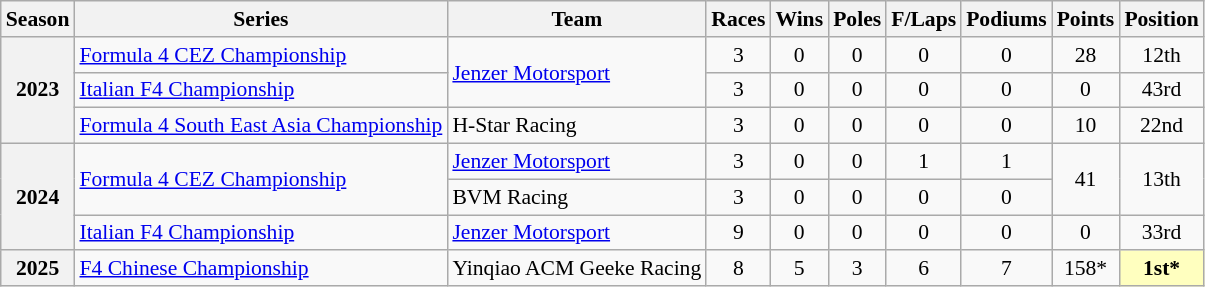<table class="wikitable" style="font-size: 90%; text-align:center">
<tr>
<th>Season</th>
<th>Series</th>
<th>Team</th>
<th>Races</th>
<th>Wins</th>
<th>Poles</th>
<th>F/Laps</th>
<th>Podiums</th>
<th>Points</th>
<th>Position</th>
</tr>
<tr>
<th rowspan="3">2023</th>
<td align=left><a href='#'>Formula 4 CEZ Championship</a></td>
<td rowspan="2" align=left><a href='#'>Jenzer Motorsport</a></td>
<td>3</td>
<td>0</td>
<td>0</td>
<td>0</td>
<td>0</td>
<td>28</td>
<td>12th</td>
</tr>
<tr>
<td align=left><a href='#'>Italian F4 Championship</a></td>
<td>3</td>
<td>0</td>
<td>0</td>
<td>0</td>
<td>0</td>
<td>0</td>
<td>43rd</td>
</tr>
<tr>
<td align=left><a href='#'>Formula 4 South East Asia Championship</a></td>
<td align=left>H-Star Racing</td>
<td>3</td>
<td>0</td>
<td>0</td>
<td>0</td>
<td>0</td>
<td>10</td>
<td>22nd</td>
</tr>
<tr>
<th rowspan="3">2024</th>
<td rowspan="2" align=left><a href='#'>Formula 4 CEZ Championship</a></td>
<td align=left><a href='#'>Jenzer Motorsport</a></td>
<td>3</td>
<td>0</td>
<td>0</td>
<td>1</td>
<td>1</td>
<td rowspan="2">41</td>
<td rowspan="2">13th</td>
</tr>
<tr>
<td align=left>BVM Racing</td>
<td>3</td>
<td>0</td>
<td>0</td>
<td>0</td>
<td>0</td>
</tr>
<tr>
<td align=left><a href='#'>Italian F4 Championship</a></td>
<td align=left><a href='#'>Jenzer Motorsport</a></td>
<td>9</td>
<td>0</td>
<td>0</td>
<td>0</td>
<td>0</td>
<td>0</td>
<td>33rd</td>
</tr>
<tr>
<th>2025</th>
<td align=left><a href='#'>F4 Chinese Championship</a></td>
<td align=left>Yinqiao ACM Geeke Racing</td>
<td>8</td>
<td>5</td>
<td>3</td>
<td>6</td>
<td>7</td>
<td>158*</td>
<td style="background:#FFFFBF"><strong>1st*</strong></td>
</tr>
</table>
